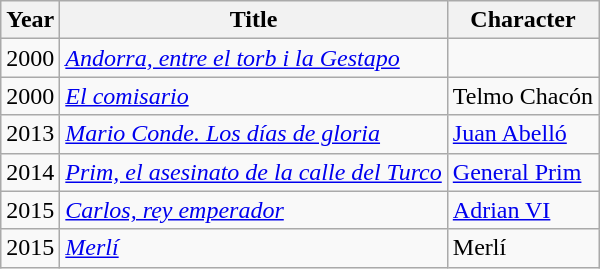<table class="wikitable">
<tr>
<th>Year</th>
<th>Title</th>
<th>Character</th>
</tr>
<tr>
<td>2000</td>
<td><em><a href='#'>Andorra, entre el torb i la Gestapo</a></em></td>
<td></td>
</tr>
<tr>
<td>2000</td>
<td><em><a href='#'>El comisario</a></em></td>
<td>Telmo Chacón</td>
</tr>
<tr>
<td>2013</td>
<td><em><a href='#'>Mario Conde. Los días de gloria</a></em></td>
<td><a href='#'>Juan Abelló</a></td>
</tr>
<tr>
<td>2014</td>
<td><em><a href='#'>Prim, el asesinato de la calle del Turco</a></em></td>
<td><a href='#'>General Prim</a></td>
</tr>
<tr>
<td>2015</td>
<td><em><a href='#'>Carlos, rey emperador</a></em></td>
<td><a href='#'>Adrian VI</a></td>
</tr>
<tr>
<td>2015</td>
<td><em><a href='#'>Merlí</a></em></td>
<td>Merlí</td>
</tr>
</table>
